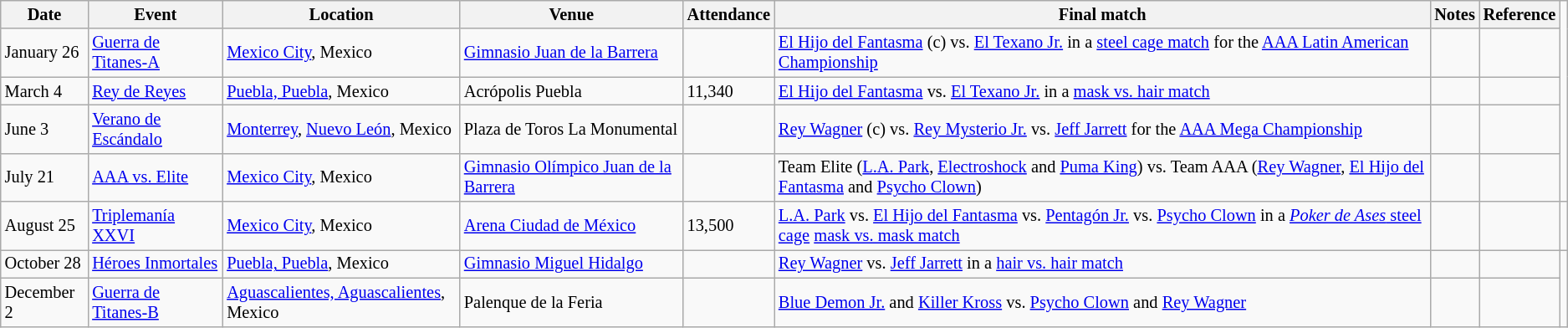<table class="wikitable" style="font-size:85%;">
<tr>
<th>Date</th>
<th>Event</th>
<th>Location</th>
<th>Venue</th>
<th>Attendance</th>
<th>Final match</th>
<th>Notes</th>
<th>Reference</th>
</tr>
<tr>
<td>January 26</td>
<td><a href='#'>Guerra de Titanes-A</a></td>
<td><a href='#'>Mexico City</a>, Mexico</td>
<td><a href='#'>Gimnasio Juan de la Barrera</a></td>
<td></td>
<td><a href='#'>El Hijo del Fantasma</a> (c) vs. <a href='#'>El Texano Jr.</a> in a <a href='#'>steel cage match</a> for the <a href='#'>AAA Latin American Championship</a></td>
<td></td>
<td></td>
</tr>
<tr>
<td>March 4</td>
<td><a href='#'>Rey de Reyes</a></td>
<td><a href='#'>Puebla, Puebla</a>, Mexico</td>
<td>Acrópolis Puebla</td>
<td>11,340</td>
<td><a href='#'>El Hijo del Fantasma</a> vs. <a href='#'>El Texano Jr.</a> in a <a href='#'>mask vs. hair match</a></td>
<td></td>
<td></td>
</tr>
<tr>
<td>June 3</td>
<td><a href='#'>Verano de Escándalo</a></td>
<td><a href='#'>Monterrey</a>, <a href='#'>Nuevo León</a>, Mexico</td>
<td>Plaza de Toros La Monumental</td>
<td></td>
<td><a href='#'>Rey Wagner</a> (c) vs. <a href='#'>Rey Mysterio Jr.</a> vs. <a href='#'>Jeff Jarrett</a> for the <a href='#'>AAA Mega Championship</a></td>
<td></td>
<td></td>
</tr>
<tr>
<td>July 21</td>
<td><a href='#'>AAA vs. Elite</a></td>
<td><a href='#'>Mexico City</a>, Mexico</td>
<td><a href='#'>Gimnasio Olímpico Juan de la Barrera</a></td>
<td></td>
<td>Team Elite (<a href='#'>L.A. Park</a>, <a href='#'>Electroshock</a> and <a href='#'>Puma King</a>) vs. Team AAA (<a href='#'>Rey Wagner</a>, <a href='#'>El Hijo del Fantasma</a> and <a href='#'>Psycho Clown</a>)</td>
<td></td>
<td></td>
</tr>
<tr>
<td>August 25</td>
<td><a href='#'>Triplemanía XXVI</a></td>
<td><a href='#'>Mexico City</a>, Mexico</td>
<td><a href='#'>Arena Ciudad de México</a></td>
<td>13,500</td>
<td><a href='#'>L.A. Park</a> vs. <a href='#'>El Hijo del Fantasma</a> vs. <a href='#'>Pentagón Jr.</a> vs. <a href='#'>Psycho Clown</a> in a <a href='#'><em>Poker de Ases</em> steel cage</a> <a href='#'>mask vs. mask match</a></td>
<td></td>
<td></td>
<td></td>
</tr>
<tr>
<td>October 28</td>
<td><a href='#'>Héroes Inmortales</a></td>
<td><a href='#'>Puebla, Puebla</a>, Mexico</td>
<td><a href='#'>Gimnasio Miguel Hidalgo</a></td>
<td></td>
<td><a href='#'>Rey Wagner</a> vs. <a href='#'>Jeff Jarrett</a> in a <a href='#'>hair vs. hair match</a></td>
<td></td>
<td></td>
</tr>
<tr>
<td>December 2</td>
<td><a href='#'>Guerra de Titanes-B</a></td>
<td><a href='#'>Aguascalientes, Aguascalientes</a>, Mexico</td>
<td>Palenque de la Feria</td>
<td></td>
<td><a href='#'>Blue Demon Jr.</a> and <a href='#'>Killer Kross</a> vs. <a href='#'>Psycho Clown</a> and <a href='#'>Rey Wagner</a></td>
<td></td>
<td></td>
</tr>
</table>
